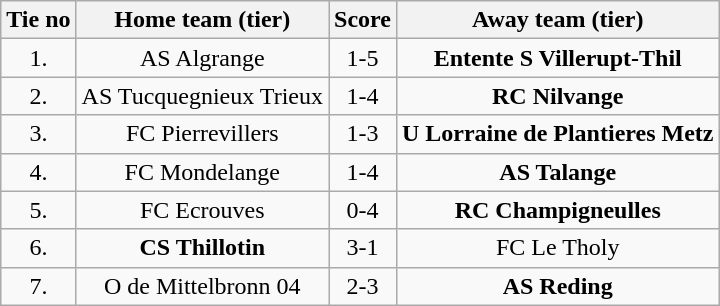<table class="wikitable" style="text-align: center">
<tr>
<th>Tie no</th>
<th>Home team (tier)</th>
<th>Score</th>
<th>Away team (tier)</th>
</tr>
<tr>
<td>1.</td>
<td>AS Algrange</td>
<td>1-5</td>
<td><strong>Entente S Villerupt-Thil</strong></td>
</tr>
<tr>
<td>2.</td>
<td>AS Tucquegnieux Trieux</td>
<td>1-4</td>
<td><strong>RC Nilvange</strong></td>
</tr>
<tr>
<td>3.</td>
<td>FC Pierrevillers</td>
<td>1-3 </td>
<td><strong>U Lorraine de Plantieres Metz</strong></td>
</tr>
<tr>
<td>4.</td>
<td>FC Mondelange</td>
<td>1-4 </td>
<td><strong>AS Talange</strong></td>
</tr>
<tr>
<td>5.</td>
<td>FC Ecrouves</td>
<td>0-4</td>
<td><strong>RC Champigneulles</strong></td>
</tr>
<tr>
<td>6.</td>
<td><strong>CS Thillotin</strong></td>
<td>3-1</td>
<td>FC Le Tholy</td>
</tr>
<tr>
<td>7.</td>
<td>O de Mittelbronn 04</td>
<td>2-3</td>
<td><strong>AS Reding</strong></td>
</tr>
</table>
